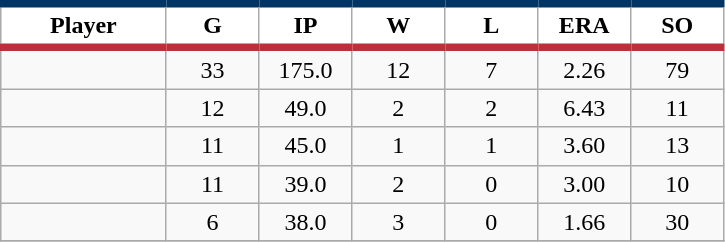<table class="wikitable sortable">
<tr>
<th style="background:#FFFFFF; border-top:#023465 5px solid; border-bottom:#ba313c 5px solid;" width="16%">Player</th>
<th style="background:#FFFFFF; border-top:#023465 5px solid; border-bottom:#ba313c 5px solid;" width="9%">G</th>
<th style="background:#FFFFFF; border-top:#023465 5px solid; border-bottom:#ba313c 5px solid;" width="9%">IP</th>
<th style="background:#FFFFFF; border-top:#023465 5px solid; border-bottom:#ba313c 5px solid;" width="9%">W</th>
<th style="background:#FFFFFF; border-top:#023465 5px solid; border-bottom:#ba313c 5px solid;" width="9%">L</th>
<th style="background:#FFFFFF; border-top:#023465 5px solid; border-bottom:#ba313c 5px solid;" width="9%">ERA</th>
<th style="background:#FFFFFF; border-top:#023465 5px solid; border-bottom:#ba313c 5px solid;" width="9%">SO</th>
</tr>
<tr align="center">
<td></td>
<td>33</td>
<td>175.0</td>
<td>12</td>
<td>7</td>
<td>2.26</td>
<td>79</td>
</tr>
<tr align="center">
<td></td>
<td>12</td>
<td>49.0</td>
<td>2</td>
<td>2</td>
<td>6.43</td>
<td>11</td>
</tr>
<tr align="center">
<td></td>
<td>11</td>
<td>45.0</td>
<td>1</td>
<td>1</td>
<td>3.60</td>
<td>13</td>
</tr>
<tr align="center">
<td></td>
<td>11</td>
<td>39.0</td>
<td>2</td>
<td>0</td>
<td>3.00</td>
<td>10</td>
</tr>
<tr align="center">
<td></td>
<td>6</td>
<td>38.0</td>
<td>3</td>
<td>0</td>
<td>1.66</td>
<td>30</td>
</tr>
<tr align="center">
</tr>
</table>
